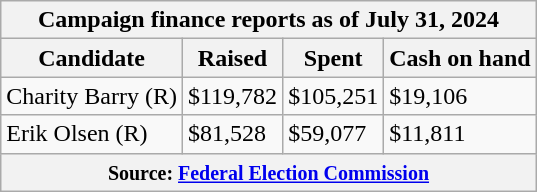<table class="wikitable sortable">
<tr>
<th colspan=4>Campaign finance reports as of July 31, 2024</th>
</tr>
<tr style="text-align:center;">
<th>Candidate</th>
<th>Raised</th>
<th>Spent</th>
<th>Cash on hand</th>
</tr>
<tr>
<td>Charity Barry (R)</td>
<td>$119,782</td>
<td>$105,251</td>
<td>$19,106</td>
</tr>
<tr>
<td>Erik Olsen (R)</td>
<td>$81,528</td>
<td>$59,077</td>
<td>$11,811</td>
</tr>
<tr>
<th colspan="4"><small>Source: <a href='#'>Federal Election Commission</a></small></th>
</tr>
</table>
